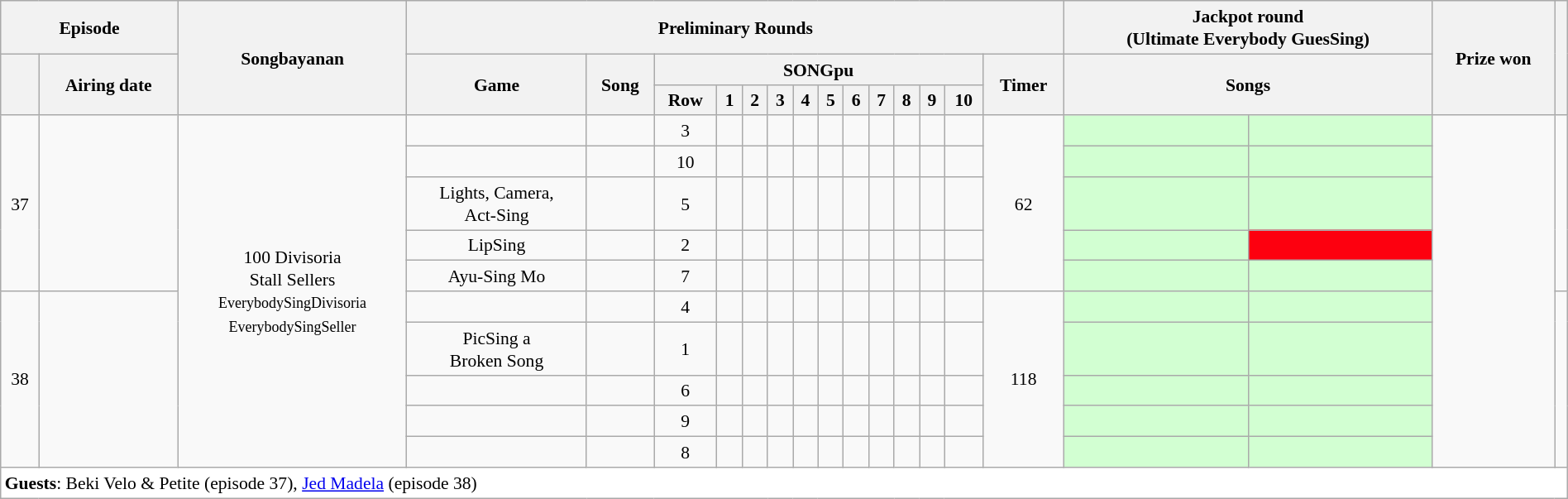<table class="wikitable mw-collapsible mw-collapsed" style="text-align:center; font-size:90%; line-height:18px;" width="100%">
<tr>
<th colspan=2>Episode</th>
<th rowspan=3>Songbayanan</th>
<th colspan=14>Preliminary Rounds</th>
<th colspan=2>Jackpot round<br><strong>(Ultimate Everybody GuesSing)</strong></th>
<th rowspan=3>Prize won</th>
<th rowspan=3></th>
</tr>
<tr>
<th rowspan=2></th>
<th rowspan=2>Airing date</th>
<th rowspan=2>Game</th>
<th rowspan=2>Song</th>
<th colspan=11>SONGpu</th>
<th rowspan=2>Timer</th>
<th colspan=2 rowspan=2>Songs</th>
</tr>
<tr>
<th>Row</th>
<th>1</th>
<th>2</th>
<th>3</th>
<th>4</th>
<th>5</th>
<th>6</th>
<th>7</th>
<th>8</th>
<th>9</th>
<th>10</th>
</tr>
<tr>
<td rowspan=5>37</td>
<td rowspan=5></td>
<td rowspan=10>100 Divisoria<br>Stall Sellers<br><small>EverybodySingDivisoria<br>EverybodySingSeller</small></td>
<td></td>
<td></td>
<td>3</td>
<td></td>
<td></td>
<td></td>
<td></td>
<td></td>
<td></td>
<td></td>
<td></td>
<td></td>
<td></td>
<td rowspan=5>62<br></td>
<td bgcolor=D2FFD2></td>
<td bgcolor=D2FFD2></td>
<td rowspan=10></td>
<td rowspan=5><br></td>
</tr>
<tr>
<td></td>
<td></td>
<td>10</td>
<td></td>
<td></td>
<td></td>
<td></td>
<td></td>
<td></td>
<td></td>
<td></td>
<td></td>
<td></td>
<td bgcolor=D2FFD2></td>
<td bgcolor=D2FFD2></td>
</tr>
<tr>
<td>Lights, Camera,<br>Act-Sing</td>
<td></td>
<td>5</td>
<td></td>
<td></td>
<td></td>
<td></td>
<td></td>
<td></td>
<td></td>
<td></td>
<td></td>
<td></td>
<td bgcolor=D2FFD2></td>
<td bgcolor=D2FFD2></td>
</tr>
<tr>
<td>LipSing</td>
<td></td>
<td>2</td>
<td></td>
<td></td>
<td></td>
<td></td>
<td></td>
<td></td>
<td></td>
<td></td>
<td></td>
<td></td>
<td bgcolor=D2FFD2></td>
<td bgcolor="D2FFD2; border:solid 4px #FFD700;"></td>
</tr>
<tr>
<td>Ayu-Sing Mo</td>
<td></td>
<td>7</td>
<td></td>
<td></td>
<td></td>
<td></td>
<td></td>
<td></td>
<td></td>
<td></td>
<td></td>
<td></td>
<td bgcolor=D2FFD2></td>
<td bgcolor=D2FFD2></td>
</tr>
<tr>
<td rowspan=5>38</td>
<td rowspan=5></td>
<td></td>
<td></td>
<td>4</td>
<td></td>
<td></td>
<td></td>
<td></td>
<td></td>
<td></td>
<td></td>
<td></td>
<td></td>
<td></td>
<td rowspan=5>118<br></td>
<td bgcolor=D2FFD2></td>
<td bgcolor=D2FFD2></td>
<td rowspan=5><br></td>
</tr>
<tr>
<td>PicSing a<br>Broken Song</td>
<td></td>
<td>1</td>
<td></td>
<td></td>
<td></td>
<td></td>
<td></td>
<td></td>
<td></td>
<td></td>
<td></td>
<td></td>
<td bgcolor=D2FFD2></td>
<td bgcolor=D2FFD2></td>
</tr>
<tr>
<td></td>
<td></td>
<td>6</td>
<td></td>
<td></td>
<td></td>
<td></td>
<td></td>
<td></td>
<td></td>
<td></td>
<td></td>
<td></td>
<td bgcolor=D2FFD2></td>
<td bgcolor=D2FFD2></td>
</tr>
<tr>
<td></td>
<td></td>
<td>9</td>
<td></td>
<td></td>
<td></td>
<td></td>
<td></td>
<td></td>
<td></td>
<td></td>
<td></td>
<td></td>
<td bgcolor=D2FFD2></td>
<td bgcolor=D2FFD2></td>
</tr>
<tr>
<td></td>
<td></td>
<td>8</td>
<td></td>
<td></td>
<td></td>
<td></td>
<td></td>
<td></td>
<td></td>
<td></td>
<td></td>
<td></td>
<td bgcolor=D2FFD2></td>
<td bgcolor=D2FFD2></td>
</tr>
<tr>
<td colspan=21 style="background:white;" align="left"><strong>Guests</strong>: Beki Velo & Petite (episode 37), <a href='#'>Jed Madela</a> (episode 38)</td>
</tr>
</table>
